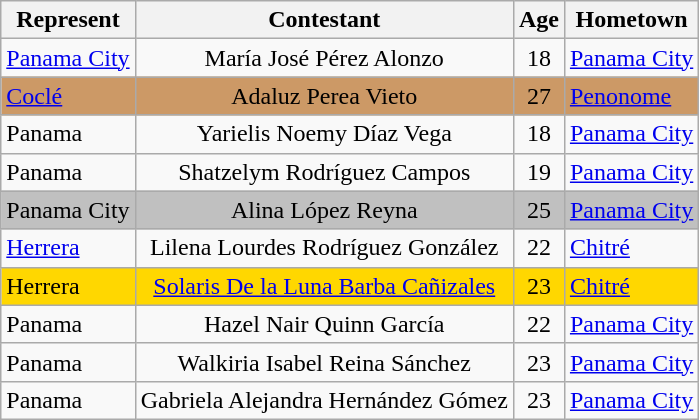<table class="sortable wikitable">
<tr>
<th>Represent</th>
<th>Contestant</th>
<th>Age</th>
<th>Hometown</th>
</tr>
<tr>
<td><a href='#'>Panama City</a></td>
<td style="text-align:center;">María José Pérez Alonzo</td>
<td style="text-align:center;">18</td>
<td><a href='#'>Panama City</a></td>
</tr>
<tr bgcolor=#cc9966>
<td><a href='#'>Coclé</a></td>
<td style="text-align:center;">Adaluz Perea Vieto</td>
<td style="text-align:center;">27</td>
<td><a href='#'>Penonome</a></td>
</tr>
<tr>
<td>Panama</td>
<td style="text-align:center;">Yarielis Noemy Díaz Vega</td>
<td style="text-align:center;">18</td>
<td><a href='#'>Panama City</a></td>
</tr>
<tr>
<td>Panama</td>
<td style="text-align:center;">Shatzelym Rodríguez Campos</td>
<td style="text-align:center;">19</td>
<td><a href='#'>Panama City</a></td>
</tr>
<tr bgcolor=silver>
<td>Panama City</td>
<td style="text-align:center;">Alina López Reyna</td>
<td style="text-align:center;">25</td>
<td><a href='#'>Panama City</a></td>
</tr>
<tr>
<td><a href='#'>Herrera</a></td>
<td style="text-align:center;">Lilena Lourdes Rodríguez González</td>
<td style="text-align:center;">22</td>
<td><a href='#'>Chitré</a></td>
</tr>
<tr bgcolor=gold>
<td>Herrera</td>
<td style="text-align:center;"><a href='#'>Solaris De la Luna Barba Cañizales</a></td>
<td style="text-align:center;">23</td>
<td><a href='#'>Chitré</a></td>
</tr>
<tr>
<td>Panama</td>
<td style="text-align:center;">Hazel Nair Quinn García</td>
<td style="text-align:center;">22</td>
<td><a href='#'>Panama City</a></td>
</tr>
<tr>
<td>Panama</td>
<td style="text-align:center;">Walkiria Isabel Reina Sánchez</td>
<td style="text-align:center;">23</td>
<td><a href='#'>Panama City</a></td>
</tr>
<tr>
<td>Panama</td>
<td style="text-align:center;">Gabriela Alejandra Hernández Gómez</td>
<td style="text-align:center;">23</td>
<td><a href='#'>Panama City</a></td>
</tr>
</table>
